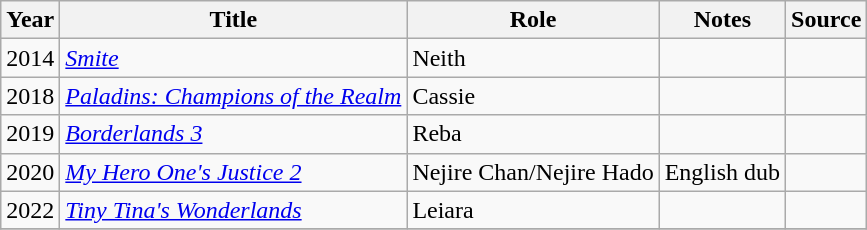<table class="wikitable sortable plainrowheaders">
<tr>
<th>Year</th>
<th>Title</th>
<th>Role</th>
<th class="unsortable">Notes</th>
<th class="unsortable">Source</th>
</tr>
<tr>
<td>2014</td>
<td><em><a href='#'>Smite</a></em></td>
<td>Neith</td>
<td></td>
<td></td>
</tr>
<tr>
<td>2018</td>
<td><em><a href='#'>Paladins: Champions of the Realm</a></em></td>
<td>Cassie</td>
<td></td>
<td></td>
</tr>
<tr>
<td>2019</td>
<td><em><a href='#'>Borderlands 3</a></em></td>
<td>Reba</td>
<td></td>
<td></td>
</tr>
<tr>
<td>2020</td>
<td><em><a href='#'>My Hero One's Justice 2</a></em></td>
<td>Nejire Chan/Nejire Hado</td>
<td>English dub</td>
<td></td>
</tr>
<tr>
<td>2022</td>
<td><em><a href='#'>Tiny Tina's Wonderlands</a></em></td>
<td>Leiara</td>
<td></td>
<td></td>
</tr>
<tr>
</tr>
</table>
